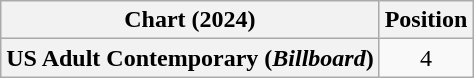<table class="wikitable plainrowheaders" style="text-align:center">
<tr>
<th scope="col">Chart (2024)</th>
<th scope="col">Position</th>
</tr>
<tr>
<th scope="row">US Adult Contemporary (<em>Billboard</em>)</th>
<td>4</td>
</tr>
</table>
